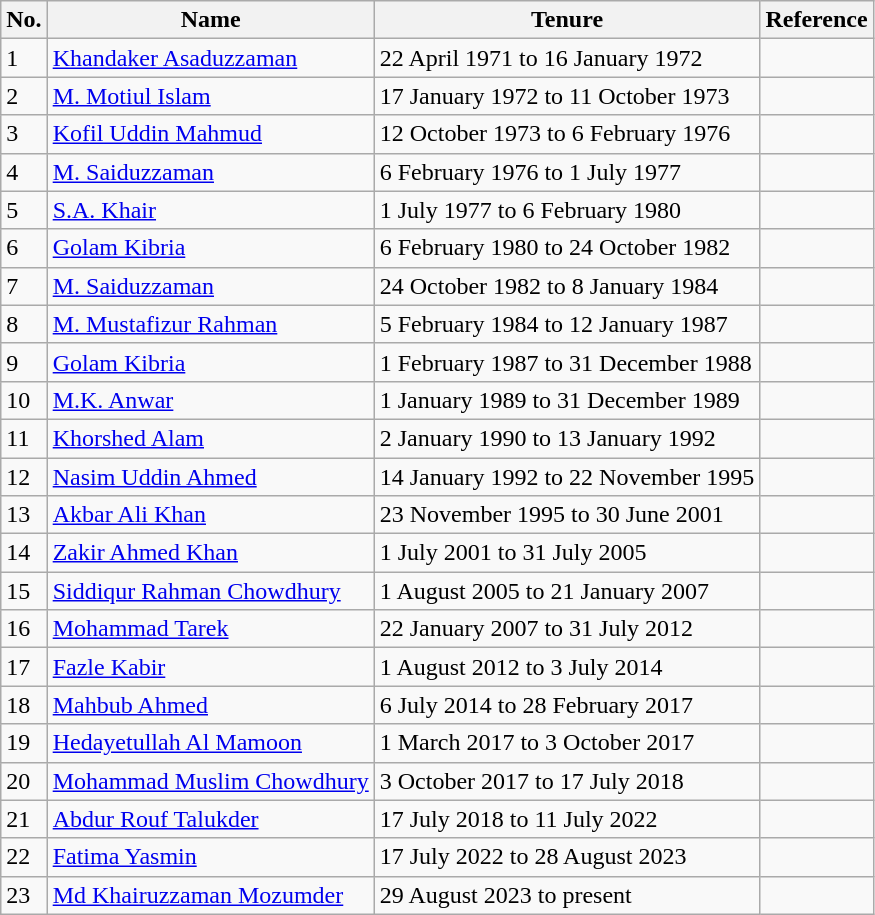<table class="wikitable">
<tr>
<th>No.</th>
<th>Name</th>
<th>Tenure</th>
<th>Reference</th>
</tr>
<tr>
<td>1</td>
<td><a href='#'>Khandaker Asaduzzaman</a></td>
<td>22 April 1971 to 16 January 1972</td>
<td></td>
</tr>
<tr>
<td>2</td>
<td><a href='#'>M. Motiul Islam</a></td>
<td>17 January 1972 to 11 October 1973</td>
<td></td>
</tr>
<tr>
<td>3</td>
<td><a href='#'>Kofil Uddin Mahmud</a></td>
<td>12 October 1973 to 6 February 1976</td>
<td></td>
</tr>
<tr>
<td>4</td>
<td><a href='#'>M. Saiduzzaman</a></td>
<td>6 February 1976 to 1 July 1977</td>
<td></td>
</tr>
<tr>
<td>5</td>
<td><a href='#'>S.A. Khair</a></td>
<td>1 July 1977 to 6 February 1980</td>
<td></td>
</tr>
<tr>
<td>6</td>
<td><a href='#'>Golam Kibria</a></td>
<td>6 February 1980 to 24 October 1982</td>
<td></td>
</tr>
<tr>
<td>7</td>
<td><a href='#'>M. Saiduzzaman</a></td>
<td>24 October 1982 to 8 January 1984</td>
<td></td>
</tr>
<tr>
<td>8</td>
<td><a href='#'>M. Mustafizur Rahman</a></td>
<td>5 February 1984 to 12 January 1987</td>
<td></td>
</tr>
<tr>
<td>9</td>
<td><a href='#'>Golam Kibria</a></td>
<td>1 February 1987 to 31 December 1988</td>
<td></td>
</tr>
<tr>
<td>10</td>
<td><a href='#'>M.K. Anwar</a></td>
<td>1 January 1989 to 31 December 1989</td>
<td></td>
</tr>
<tr>
<td>11</td>
<td><a href='#'>Khorshed Alam</a></td>
<td>2 January 1990 to 13 January 1992</td>
<td></td>
</tr>
<tr>
<td>12</td>
<td><a href='#'>Nasim Uddin Ahmed</a></td>
<td>14 January 1992 to 22 November 1995</td>
<td></td>
</tr>
<tr>
<td>13</td>
<td><a href='#'>Akbar Ali Khan</a></td>
<td>23 November 1995 to 30 June 2001</td>
<td></td>
</tr>
<tr>
<td>14</td>
<td><a href='#'>Zakir Ahmed Khan</a></td>
<td>1 July 2001 to 31 July 2005</td>
<td></td>
</tr>
<tr>
<td>15</td>
<td><a href='#'>Siddiqur Rahman Chowdhury</a></td>
<td>1 August 2005 to 21 January 2007</td>
<td></td>
</tr>
<tr>
<td>16</td>
<td><a href='#'>Mohammad Tarek</a></td>
<td>22 January 2007 to 31 July 2012</td>
<td></td>
</tr>
<tr>
<td>17</td>
<td><a href='#'>Fazle Kabir</a></td>
<td>1 August 2012 to 3 July 2014</td>
<td></td>
</tr>
<tr>
<td>18</td>
<td><a href='#'>Mahbub Ahmed</a></td>
<td>6 July 2014 to 28 February 2017</td>
<td></td>
</tr>
<tr>
<td>19</td>
<td><a href='#'>Hedayetullah Al Mamoon</a></td>
<td>1 March 2017 to 3 October 2017</td>
<td></td>
</tr>
<tr>
<td>20</td>
<td><a href='#'>Mohammad Muslim Chowdhury</a></td>
<td>3 October 2017 to 17 July 2018</td>
<td></td>
</tr>
<tr>
<td>21</td>
<td><a href='#'>Abdur Rouf Talukder</a></td>
<td>17 July 2018 to 11 July 2022</td>
<td></td>
</tr>
<tr>
<td>22</td>
<td><a href='#'>Fatima Yasmin</a></td>
<td>17 July 2022 to 28 August 2023</td>
<td></td>
</tr>
<tr>
<td>23</td>
<td><a href='#'>Md Khairuzzaman Mozumder</a></td>
<td>29 August 2023 to present</td>
<td></td>
</tr>
</table>
